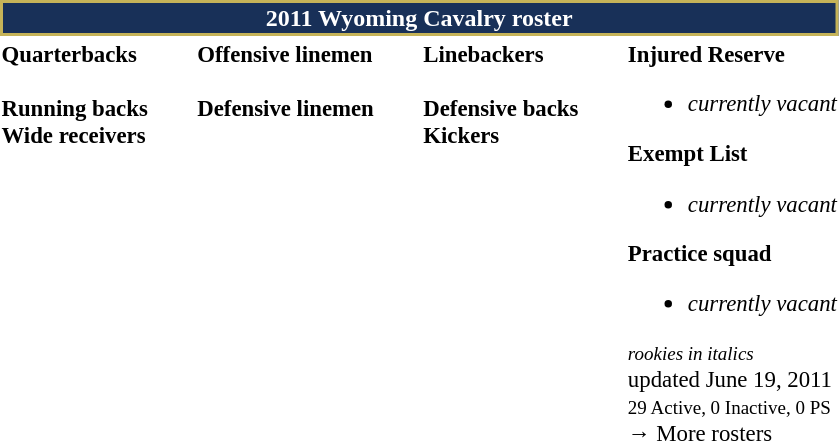<table class="toccolours" style="text-align: left;">
<tr>
<th colspan="7" style="background:#183058; border:2px solid #C5B358; color:white; text-align:center;"><strong>2011 Wyoming Cavalry roster</strong></th>
</tr>
<tr>
<td style="font-size: 95%;" valign="top"><strong>Quarterbacks</strong><br>
<br><strong>Running backs</strong>

<br><strong>Wide receivers</strong>





</td>
<td style="width: 25px;"></td>
<td style="font-size: 95%;" valign="top"><strong>Offensive linemen</strong><br>



<br><strong>Defensive linemen</strong>




</td>
<td style="width: 25px;"></td>
<td style="font-size: 95%;" valign="top"><strong>Linebackers</strong><br>
<br><strong>Defensive backs</strong>







<br><strong>Kickers</strong>
</td>
<td style="width: 25px;"></td>
<td style="font-size: 95%;" valign="top"><strong>Injured Reserve</strong><br><ul><li><em>currently vacant</em></li></ul><strong>Exempt List</strong><ul><li><em>currently vacant</em></li></ul><strong>Practice squad</strong><ul><li><em>currently vacant</em></li></ul><small><em>rookies in italics</em></small><br>
<span></span> updated June 19, 2011<br>
<small>29 Active, 0 Inactive, 0 PS</small><br>→ More rosters</td>
</tr>
<tr>
</tr>
</table>
